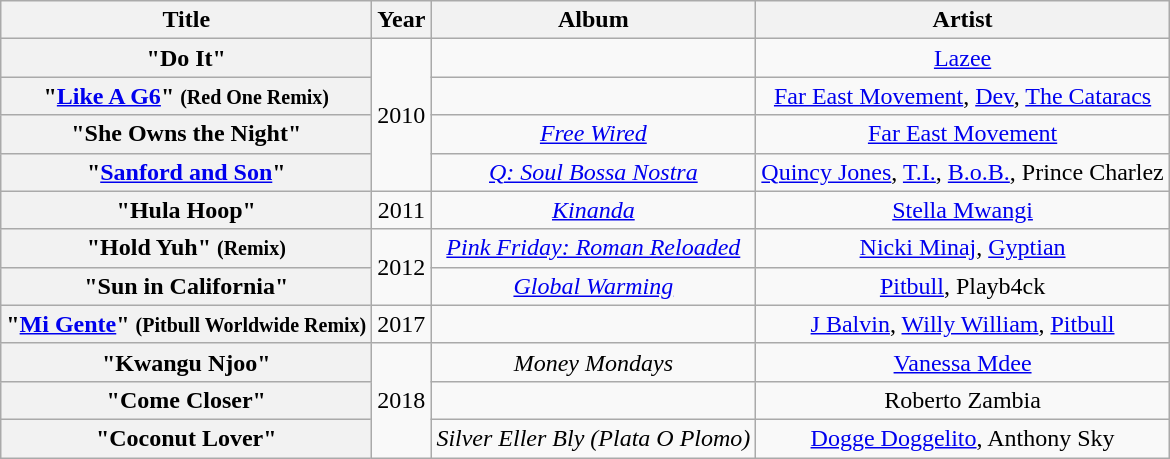<table class="wikitable plainrowheaders" style="text-align:center;">
<tr>
<th scope="col">Title</th>
<th scope="col">Year</th>
<th scope="col">Album</th>
<th scope="col">Artist</th>
</tr>
<tr>
<th scope="row">"Do It"</th>
<td rowspan="4">2010</td>
<td></td>
<td><a href='#'>Lazee</a></td>
</tr>
<tr>
<th scope="row">"<a href='#'>Like A G6</a>" <small>(Red One Remix)</small></th>
<td></td>
<td><a href='#'>Far East Movement</a>, <a href='#'>Dev</a>, <a href='#'>The Cataracs</a></td>
</tr>
<tr>
<th scope="row">"She Owns the Night"</th>
<td><em><a href='#'>Free Wired</a></em></td>
<td><a href='#'>Far East Movement</a></td>
</tr>
<tr>
<th scope="row">"<a href='#'>Sanford and Son</a>"</th>
<td><em><a href='#'>Q: Soul Bossa Nostra</a></em></td>
<td><a href='#'>Quincy Jones</a>, <a href='#'>T.I.</a>, <a href='#'>B.o.B.</a>, Prince Charlez</td>
</tr>
<tr>
<th scope="row">"Hula Hoop"</th>
<td>2011</td>
<td><em><a href='#'>Kinanda</a></em></td>
<td><a href='#'>Stella Mwangi</a></td>
</tr>
<tr>
<th scope="row">"Hold Yuh" <small>(Remix)</small></th>
<td rowspan="2">2012</td>
<td><em><a href='#'>Pink Friday: Roman Reloaded</a></em></td>
<td><a href='#'>Nicki Minaj</a>, <a href='#'>Gyptian</a></td>
</tr>
<tr>
<th scope="row">"Sun in California"</th>
<td><em><a href='#'>Global Warming</a></em></td>
<td><a href='#'>Pitbull</a>, Playb4ck</td>
</tr>
<tr>
<th scope="row">"<a href='#'>Mi Gente</a>" <small>(Pitbull Worldwide Remix)</small></th>
<td>2017</td>
<td></td>
<td><a href='#'>J Balvin</a>, <a href='#'>Willy William</a>, <a href='#'>Pitbull</a></td>
</tr>
<tr>
<th scope="row">"Kwangu Njoo"</th>
<td rowspan="3">2018</td>
<td><em>Money Mondays</em></td>
<td><a href='#'>Vanessa Mdee</a></td>
</tr>
<tr>
<th scope="row">"Come Closer"</th>
<td></td>
<td>Roberto Zambia</td>
</tr>
<tr>
<th scope="row">"Coconut Lover"</th>
<td><em>Silver Eller Bly (Plata O Plomo)</em></td>
<td><a href='#'>Dogge Doggelito</a>, Anthony Sky</td>
</tr>
</table>
